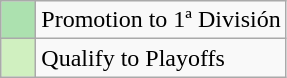<table class="wikitable">
<tr>
<td style="background:#ACE1AF;">    </td>
<td>Promotion to 1ª División</td>
</tr>
<tr>
<td style="background:#D0F0C0;">    </td>
<td>Qualify to Playoffs</td>
</tr>
</table>
